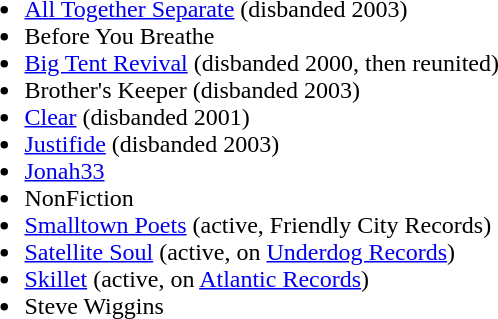<table border="0" cellpadding="4" cellspacing="3" width="100%">
<tr>
<td valign="top" width="*"><br><ul><li><a href='#'>All Together Separate</a> (disbanded 2003)</li><li>Before You Breathe</li><li><a href='#'>Big Tent Revival</a> (disbanded 2000, then reunited)</li><li>Brother's Keeper (disbanded 2003)</li><li><a href='#'>Clear</a> (disbanded 2001)</li><li><a href='#'>Justifide</a> (disbanded 2003)</li><li><a href='#'>Jonah33</a></li><li>NonFiction</li><li><a href='#'>Smalltown Poets</a> (active, Friendly City Records)</li><li><a href='#'>Satellite Soul</a> (active, on <a href='#'>Underdog Records</a>)</li><li><a href='#'>Skillet</a> (active, on <a href='#'>Atlantic Records</a>)</li><li>Steve Wiggins</li></ul></td>
</tr>
</table>
